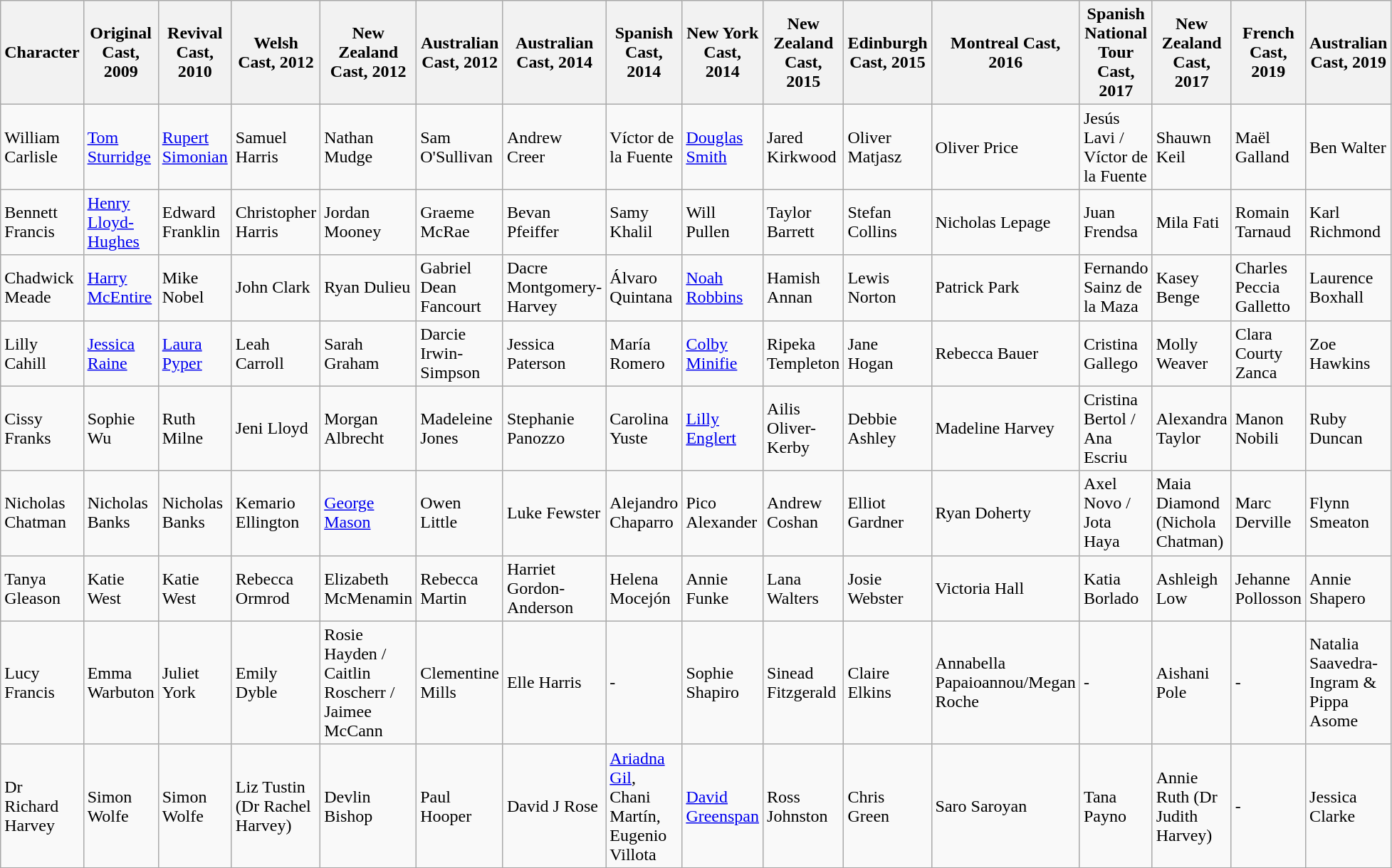<table class="wikitable">
<tr>
<th scope="col" width="200">Character</th>
<th scope="col" width="200">Original Cast, 2009</th>
<th scope="col" width="200">Revival Cast, 2010</th>
<th scope="col" width="200">Welsh Cast, 2012</th>
<th scope="col" width="200">New Zealand Cast, 2012</th>
<th scope="col" width="200">Australian Cast, 2012</th>
<th scope="col" width="200">Australian Cast, 2014</th>
<th scope="col" width="200">Spanish Cast, 2014</th>
<th scope="col" width="200">New York Cast, 2014</th>
<th scope="col" width="200">New Zealand Cast, 2015</th>
<th scope="col" width="200">Edinburgh Cast, 2015</th>
<th scope="col" width="200">Montreal Cast, 2016</th>
<th scope="col" width="200">Spanish National Tour Cast, 2017</th>
<th scope="col" width="200">New Zealand Cast, 2017</th>
<th scope="col" width="200">French Cast, 2019</th>
<th scope="col" width="200">Australian Cast, 2019</th>
</tr>
<tr>
<td>William Carlisle</td>
<td><a href='#'>Tom Sturridge</a></td>
<td><a href='#'>Rupert Simonian</a></td>
<td>Samuel Harris</td>
<td>Nathan Mudge</td>
<td>Sam O'Sullivan</td>
<td>Andrew Creer</td>
<td>Víctor de la Fuente</td>
<td><a href='#'>Douglas Smith</a></td>
<td>Jared Kirkwood</td>
<td>Oliver Matjasz</td>
<td>Oliver Price</td>
<td>Jesús Lavi / Víctor de la Fuente</td>
<td>Shauwn Keil</td>
<td>Maël Galland</td>
<td>Ben Walter</td>
</tr>
<tr>
<td>Bennett Francis</td>
<td><a href='#'>Henry Lloyd-Hughes</a></td>
<td>Edward Franklin</td>
<td>Christopher Harris</td>
<td>Jordan Mooney</td>
<td>Graeme McRae</td>
<td>Bevan Pfeiffer</td>
<td>Samy Khalil</td>
<td>Will Pullen</td>
<td>Taylor Barrett</td>
<td>Stefan Collins</td>
<td>Nicholas Lepage</td>
<td>Juan Frendsa</td>
<td>Mila Fati</td>
<td>Romain Tarnaud</td>
<td>Karl Richmond</td>
</tr>
<tr>
<td>Chadwick Meade</td>
<td><a href='#'>Harry McEntire</a></td>
<td>Mike Nobel</td>
<td>John Clark</td>
<td>Ryan Dulieu</td>
<td>Gabriel Dean Fancourt</td>
<td>Dacre Montgomery-Harvey</td>
<td>Álvaro Quintana</td>
<td><a href='#'>Noah Robbins</a></td>
<td>Hamish Annan</td>
<td>Lewis Norton</td>
<td>Patrick Park</td>
<td>Fernando Sainz de la Maza</td>
<td>Kasey Benge</td>
<td>Charles Peccia Galletto</td>
<td>Laurence Boxhall</td>
</tr>
<tr>
<td>Lilly Cahill</td>
<td><a href='#'>Jessica Raine</a></td>
<td><a href='#'>Laura Pyper</a></td>
<td>Leah Carroll</td>
<td>Sarah Graham</td>
<td>Darcie Irwin-Simpson</td>
<td>Jessica Paterson</td>
<td>María Romero</td>
<td><a href='#'>Colby Minifie</a></td>
<td>Ripeka Templeton</td>
<td>Jane Hogan</td>
<td>Rebecca Bauer</td>
<td>Cristina Gallego</td>
<td>Molly Weaver</td>
<td>Clara Courty Zanca</td>
<td>Zoe Hawkins</td>
</tr>
<tr>
<td>Cissy Franks</td>
<td>Sophie Wu</td>
<td>Ruth Milne</td>
<td>Jeni Lloyd</td>
<td>Morgan Albrecht</td>
<td>Madeleine Jones</td>
<td>Stephanie Panozzo</td>
<td>Carolina Yuste</td>
<td><a href='#'>Lilly Englert</a></td>
<td>Ailis Oliver-Kerby</td>
<td>Debbie Ashley</td>
<td>Madeline Harvey</td>
<td>Cristina Bertol / Ana Escriu</td>
<td>Alexandra Taylor</td>
<td>Manon Nobili</td>
<td>Ruby Duncan</td>
</tr>
<tr>
<td>Nicholas Chatman</td>
<td>Nicholas Banks</td>
<td>Nicholas Banks</td>
<td>Kemario Ellington</td>
<td><a href='#'>George Mason</a></td>
<td>Owen Little</td>
<td>Luke Fewster</td>
<td>Alejandro Chaparro</td>
<td>Pico Alexander</td>
<td>Andrew Coshan</td>
<td>Elliot Gardner</td>
<td>Ryan Doherty</td>
<td>Axel Novo / Jota Haya</td>
<td>Maia Diamond<br>(Nichola Chatman)</td>
<td>Marc Derville</td>
<td>Flynn Smeaton</td>
</tr>
<tr>
<td>Tanya Gleason</td>
<td>Katie West</td>
<td>Katie West</td>
<td>Rebecca Ormrod</td>
<td>Elizabeth McMenamin</td>
<td>Rebecca Martin</td>
<td>Harriet Gordon-Anderson</td>
<td>Helena Mocejón</td>
<td>Annie Funke</td>
<td>Lana Walters</td>
<td>Josie Webster</td>
<td>Victoria Hall</td>
<td>Katia Borlado</td>
<td>Ashleigh Low</td>
<td>Jehanne Pollosson</td>
<td>Annie Shapero</td>
</tr>
<tr>
<td>Lucy Francis</td>
<td>Emma Warbuton</td>
<td>Juliet York</td>
<td>Emily Dyble</td>
<td>Rosie Hayden / Caitlin Roscherr / Jaimee McCann</td>
<td>Clementine Mills</td>
<td>Elle Harris</td>
<td>-</td>
<td>Sophie Shapiro</td>
<td>Sinead Fitzgerald</td>
<td>Claire Elkins</td>
<td>Annabella Papaioannou/Megan Roche</td>
<td>-</td>
<td>Aishani Pole</td>
<td>-</td>
<td>Natalia Saavedra-Ingram & Pippa Asome</td>
</tr>
<tr>
<td>Dr Richard Harvey</td>
<td>Simon Wolfe</td>
<td>Simon Wolfe</td>
<td>Liz Tustin (Dr Rachel Harvey)</td>
<td>Devlin Bishop</td>
<td>Paul Hooper</td>
<td>David J Rose</td>
<td><a href='#'>Ariadna Gil</a>, Chani Martín, Eugenio Villota</td>
<td><a href='#'>David Greenspan</a></td>
<td>Ross Johnston</td>
<td>Chris Green</td>
<td>Saro Saroyan</td>
<td>Tana Payno</td>
<td>Annie Ruth (Dr Judith Harvey)</td>
<td>-</td>
<td>Jessica Clarke</td>
</tr>
<tr -_>
</tr>
</table>
